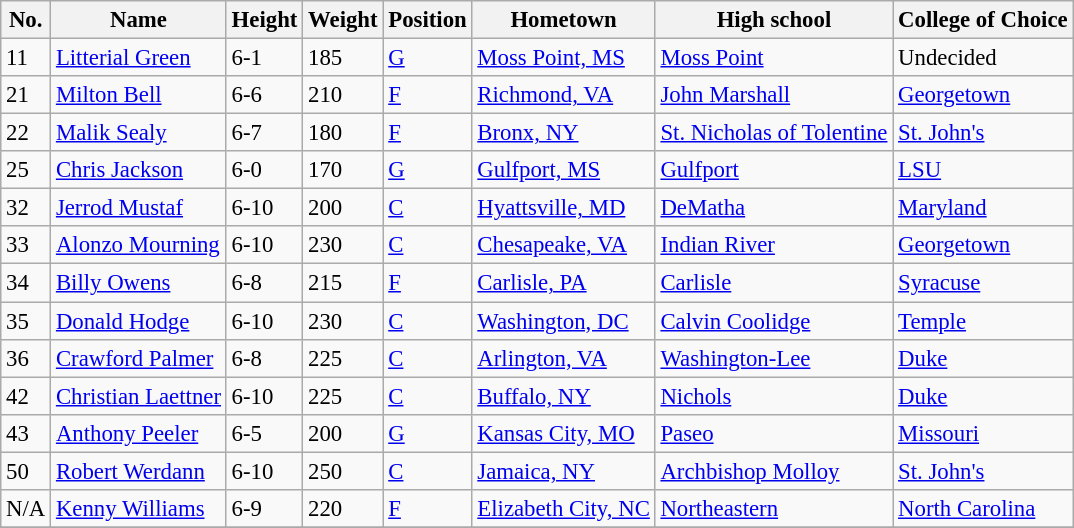<table class="wikitable sortable" style="font-size: 95%;">
<tr>
<th>No.</th>
<th>Name</th>
<th>Height</th>
<th>Weight</th>
<th>Position</th>
<th>Hometown</th>
<th>High school</th>
<th>College of Choice</th>
</tr>
<tr>
<td>11</td>
<td><a href='#'>Litterial Green</a></td>
<td>6-1</td>
<td>185</td>
<td><a href='#'>G</a></td>
<td><a href='#'>Moss Point, MS</a></td>
<td><a href='#'>Moss Point</a></td>
<td>Undecided</td>
</tr>
<tr>
<td>21</td>
<td><a href='#'>Milton Bell</a></td>
<td>6-6</td>
<td>210</td>
<td><a href='#'>F</a></td>
<td><a href='#'>Richmond, VA</a></td>
<td><a href='#'>John Marshall</a></td>
<td><a href='#'>Georgetown</a></td>
</tr>
<tr>
<td>22</td>
<td><a href='#'>Malik Sealy</a></td>
<td>6-7</td>
<td>180</td>
<td><a href='#'>F</a></td>
<td><a href='#'>Bronx, NY</a></td>
<td><a href='#'>St. Nicholas of Tolentine</a></td>
<td><a href='#'>St. John's</a></td>
</tr>
<tr>
<td>25</td>
<td><a href='#'>Chris Jackson</a></td>
<td>6-0</td>
<td>170</td>
<td><a href='#'>G</a></td>
<td><a href='#'>Gulfport, MS</a></td>
<td><a href='#'>Gulfport</a></td>
<td><a href='#'>LSU</a></td>
</tr>
<tr>
<td>32</td>
<td><a href='#'>Jerrod Mustaf</a></td>
<td>6-10</td>
<td>200</td>
<td><a href='#'>C</a></td>
<td><a href='#'>Hyattsville, MD</a></td>
<td><a href='#'>DeMatha</a></td>
<td><a href='#'>Maryland</a></td>
</tr>
<tr>
<td>33</td>
<td><a href='#'>Alonzo Mourning</a></td>
<td>6-10</td>
<td>230</td>
<td><a href='#'>C</a></td>
<td><a href='#'>Chesapeake, VA</a></td>
<td><a href='#'>Indian River</a></td>
<td><a href='#'>Georgetown</a></td>
</tr>
<tr>
<td>34</td>
<td><a href='#'>Billy Owens</a></td>
<td>6-8</td>
<td>215</td>
<td><a href='#'>F</a></td>
<td><a href='#'>Carlisle, PA</a></td>
<td><a href='#'>Carlisle</a></td>
<td><a href='#'>Syracuse</a></td>
</tr>
<tr>
<td>35</td>
<td><a href='#'>Donald Hodge</a></td>
<td>6-10</td>
<td>230</td>
<td><a href='#'>C</a></td>
<td><a href='#'>Washington, DC</a></td>
<td><a href='#'>Calvin Coolidge</a></td>
<td><a href='#'>Temple</a></td>
</tr>
<tr>
<td>36</td>
<td><a href='#'>Crawford Palmer</a></td>
<td>6-8</td>
<td>225</td>
<td><a href='#'>C</a></td>
<td><a href='#'>Arlington, VA</a></td>
<td><a href='#'>Washington-Lee</a></td>
<td><a href='#'>Duke</a></td>
</tr>
<tr>
<td>42</td>
<td><a href='#'>Christian Laettner</a></td>
<td>6-10</td>
<td>225</td>
<td><a href='#'>C</a></td>
<td><a href='#'>Buffalo, NY</a></td>
<td><a href='#'>Nichols</a></td>
<td><a href='#'>Duke</a></td>
</tr>
<tr>
<td>43</td>
<td><a href='#'>Anthony Peeler</a></td>
<td>6-5</td>
<td>200</td>
<td><a href='#'>G</a></td>
<td><a href='#'>Kansas City, MO</a></td>
<td><a href='#'>Paseo</a></td>
<td><a href='#'>Missouri</a></td>
</tr>
<tr>
<td>50</td>
<td><a href='#'>Robert Werdann</a></td>
<td>6-10</td>
<td>250</td>
<td><a href='#'>C</a></td>
<td><a href='#'>Jamaica, NY</a></td>
<td><a href='#'>Archbishop Molloy</a></td>
<td><a href='#'>St. John's</a></td>
</tr>
<tr>
<td>N/A</td>
<td><a href='#'>Kenny Williams</a></td>
<td>6-9</td>
<td>220</td>
<td><a href='#'>F</a></td>
<td><a href='#'>Elizabeth City, NC</a></td>
<td><a href='#'>Northeastern</a></td>
<td><a href='#'>North Carolina</a></td>
</tr>
<tr>
</tr>
</table>
